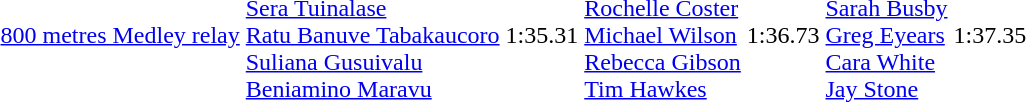<table>
<tr>
<td><a href='#'>800 metres Medley relay</a></td>
<td> <br> <a href='#'>Sera Tuinalase</a> <br> <a href='#'>Ratu Banuve Tabakaucoro</a> <br> <a href='#'>Suliana Gusuivalu</a> <br> <a href='#'>Beniamino Maravu</a></td>
<td>1:35.31</td>
<td> <br> <a href='#'>Rochelle Coster</a> <br> <a href='#'>Michael Wilson</a> <br> <a href='#'>Rebecca Gibson</a> <br> <a href='#'>Tim Hawkes</a></td>
<td>1:36.73</td>
<td> <br> <a href='#'>Sarah Busby</a> <br> <a href='#'>Greg Eyears</a> <br> <a href='#'>Cara White</a> <br> <a href='#'>Jay Stone</a></td>
<td>1:37.35</td>
</tr>
</table>
